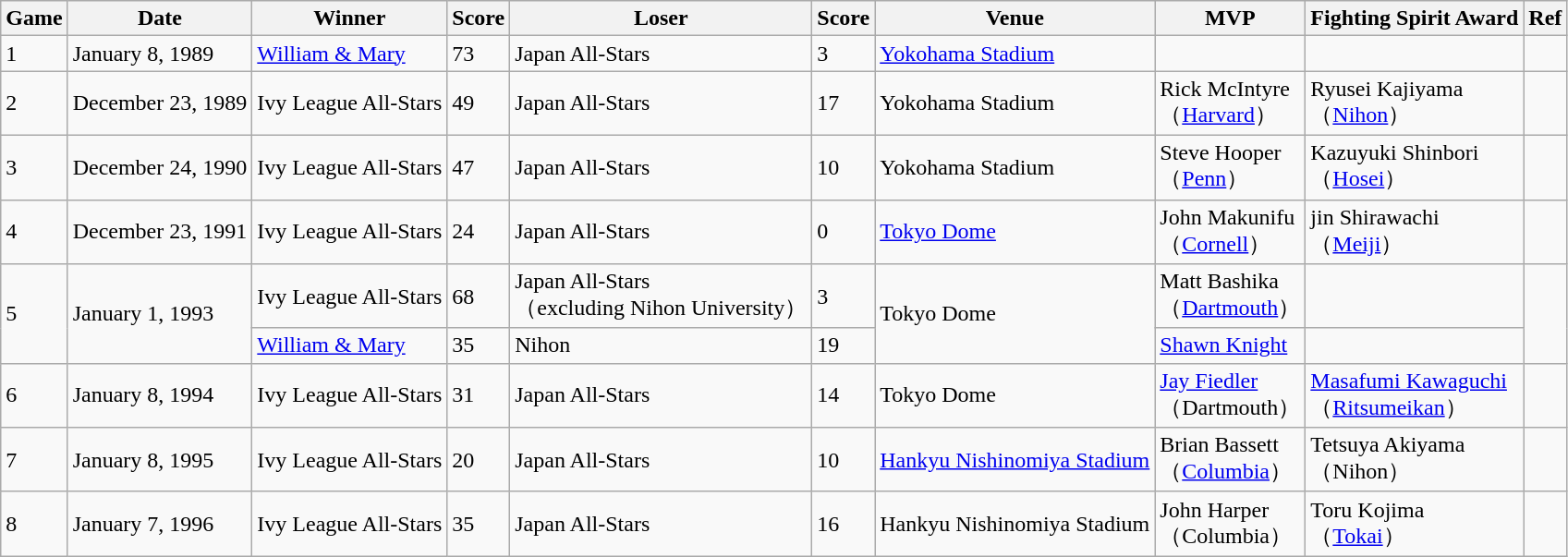<table class="wikitable sortable">
<tr>
<th>Game</th>
<th>Date</th>
<th>Winner</th>
<th>Score</th>
<th>Loser</th>
<th>Score</th>
<th>Venue</th>
<th>MVP</th>
<th>Fighting Spirit Award</th>
<th>Ref</th>
</tr>
<tr>
<td>1</td>
<td>January 8, 1989</td>
<td><a href='#'>William & Mary</a></td>
<td>73</td>
<td>Japan All-Stars</td>
<td>3</td>
<td><a href='#'>Yokohama Stadium</a></td>
<td></td>
<td></td>
<td></td>
</tr>
<tr>
<td>2</td>
<td>December 23, 1989</td>
<td>Ivy League All-Stars</td>
<td>49</td>
<td>Japan All-Stars</td>
<td>17</td>
<td>Yokohama Stadium</td>
<td>Rick McIntyre<br>（<a href='#'>Harvard</a>）</td>
<td>Ryusei Kajiyama<br>（<a href='#'>Nihon</a>）</td>
<td></td>
</tr>
<tr>
<td>3</td>
<td>December 24, 1990</td>
<td>Ivy League All-Stars</td>
<td>47</td>
<td>Japan All-Stars</td>
<td>10</td>
<td>Yokohama Stadium</td>
<td>Steve Hooper<br>（<a href='#'>Penn</a>）</td>
<td>Kazuyuki Shinbori <br>（<a href='#'>Hosei</a>）</td>
<td></td>
</tr>
<tr>
<td>4</td>
<td>December 23, 1991</td>
<td>Ivy League All-Stars</td>
<td>24</td>
<td>Japan All-Stars</td>
<td>0</td>
<td><a href='#'>Tokyo Dome</a></td>
<td>John Makunifu<br>（<a href='#'>Cornell</a>）</td>
<td>jin Shirawachi <br>（<a href='#'>Meiji</a>）</td>
<td></td>
</tr>
<tr>
<td rowspan="2">5</td>
<td rowspan="2">January 1, 1993</td>
<td>Ivy League All-Stars</td>
<td>68</td>
<td>Japan All-Stars<br>（excluding Nihon University）</td>
<td>3</td>
<td rowspan="2">Tokyo Dome</td>
<td>Matt Bashika<br>（<a href='#'>Dartmouth</a>）</td>
<td></td>
<td rowspan="2"></td>
</tr>
<tr>
<td><a href='#'>William & Mary</a></td>
<td>35</td>
<td>Nihon</td>
<td>19</td>
<td><a href='#'>Shawn Knight</a></td>
<td></td>
</tr>
<tr>
<td>6</td>
<td>January 8, 1994</td>
<td>Ivy League All-Stars</td>
<td>31</td>
<td>Japan All-Stars</td>
<td>14</td>
<td>Tokyo Dome</td>
<td><a href='#'>Jay Fiedler</a><br>（Dartmouth）</td>
<td><a href='#'>Masafumi Kawaguchi</a><br>（<a href='#'>Ritsumeikan</a>）</td>
<td></td>
</tr>
<tr>
<td>7</td>
<td>January 8, 1995</td>
<td>Ivy League All-Stars</td>
<td>20</td>
<td>Japan All-Stars</td>
<td>10</td>
<td><a href='#'>Hankyu Nishinomiya Stadium</a></td>
<td>Brian Bassett<br>（<a href='#'>Columbia</a>）</td>
<td>Tetsuya Akiyama<br>（Nihon）</td>
<td></td>
</tr>
<tr>
<td>8</td>
<td>January 7, 1996</td>
<td>Ivy League All-Stars</td>
<td>35</td>
<td>Japan All-Stars</td>
<td>16</td>
<td>Hankyu Nishinomiya Stadium</td>
<td>John Harper<br>（Columbia）</td>
<td>Toru Kojima<br>（<a href='#'>Tokai</a>）</td>
<td></td>
</tr>
</table>
